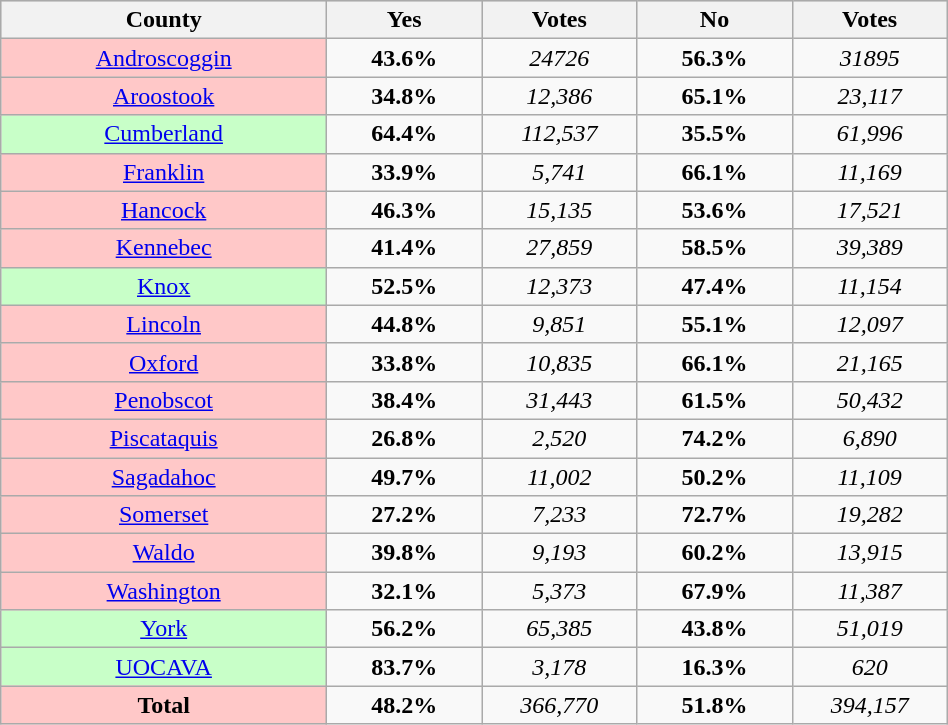<table style="width:50%;" class="wikitable sortable">
<tr style="background:lightgrey;">
<th style="width:21%;">County</th>
<th style="width:10%;">Yes</th>
<th style="width:10%;">Votes</th>
<th style="width:10%;">No</th>
<th style="width:10%;">Votes</th>
</tr>
<tr>
<td style="text-align:center; background:#ffc8c8;"><a href='#'>Androscoggin</a></td>
<td style="text-align:center;"><strong>43.6%</strong></td>
<td style="text-align:center;"><em>24726</em></td>
<td style="text-align:center;"><strong>56.3%</strong></td>
<td style="text-align:center;"><em>31895</em></td>
</tr>
<tr>
<td style="text-align:center; background:#ffc8c8;"><a href='#'>Aroostook</a></td>
<td style="text-align:center;"><strong>34.8%</strong></td>
<td style="text-align:center;"><em>12,386</em></td>
<td style="text-align:center;"><strong>65.1%</strong></td>
<td style="text-align:center;"><em>23,117</em></td>
</tr>
<tr>
<td style="text-align:center; background:#c8ffc8;"><a href='#'>Cumberland</a></td>
<td style="text-align:center;"><strong>64.4%</strong></td>
<td style="text-align:center;"><em>112,537</em></td>
<td style="text-align:center;"><strong>35.5%</strong></td>
<td style="text-align:center;"><em>61,996</em></td>
</tr>
<tr>
<td style="text-align:center; background:#ffc8c8;"><a href='#'>Franklin</a></td>
<td style="text-align:center;"><strong>33.9%</strong></td>
<td style="text-align:center;"><em>5,741</em></td>
<td style="text-align:center;"><strong>66.1%</strong></td>
<td style="text-align:center;"><em>11,169</em></td>
</tr>
<tr>
<td style="text-align:center; background:#ffc8c8;"><a href='#'>Hancock</a></td>
<td style="text-align:center;"><strong>46.3%</strong></td>
<td style="text-align:center;"><em>15,135</em></td>
<td style="text-align:center;"><strong>53.6%</strong></td>
<td style="text-align:center;"><em>17,521</em></td>
</tr>
<tr>
<td style="text-align:center; background:#ffc8c8;"><a href='#'>Kennebec</a></td>
<td style="text-align:center;"><strong>41.4%</strong></td>
<td style="text-align:center;"><em>27,859</em></td>
<td style="text-align:center;"><strong>58.5%</strong></td>
<td style="text-align:center;"><em>39,389</em></td>
</tr>
<tr>
<td style="text-align:center; background:#c8ffc8;"><a href='#'>Knox</a></td>
<td style="text-align:center;"><strong>52.5%</strong></td>
<td style="text-align:center;"><em>12,373</em></td>
<td style="text-align:center;"><strong>47.4%</strong></td>
<td style="text-align:center;"><em>11,154</em></td>
</tr>
<tr>
<td style="text-align:center; background:#ffc8c8;"><a href='#'>Lincoln</a></td>
<td style="text-align:center;"><strong>44.8%</strong></td>
<td style="text-align:center;"><em>9,851</em></td>
<td style="text-align:center;"><strong>55.1%</strong></td>
<td style="text-align:center;"><em>12,097</em></td>
</tr>
<tr>
<td style="text-align:center; background:#ffc8c8;"><a href='#'>Oxford</a></td>
<td style="text-align:center;"><strong>33.8%</strong></td>
<td style="text-align:center;"><em>10,835</em></td>
<td style="text-align:center;"><strong>66.1%</strong></td>
<td style="text-align:center;"><em>21,165</em></td>
</tr>
<tr>
<td style="text-align:center; background:#ffc8c8;"><a href='#'>Penobscot</a></td>
<td style="text-align:center;"><strong>38.4%</strong></td>
<td style="text-align:center;"><em>31,443</em></td>
<td style="text-align:center;"><strong>61.5%</strong></td>
<td style="text-align:center;"><em>50,432</em></td>
</tr>
<tr>
<td style="text-align:center; background:#ffc8c8;"><a href='#'>Piscataquis</a></td>
<td style="text-align:center;"><strong>26.8%</strong></td>
<td style="text-align:center;"><em>2,520</em></td>
<td style="text-align:center;"><strong>74.2%</strong></td>
<td style="text-align:center;"><em>6,890</em></td>
</tr>
<tr>
<td style="text-align:center; background:#ffc8c8;"><a href='#'>Sagadahoc</a></td>
<td style="text-align:center;"><strong>49.7%</strong></td>
<td style="text-align:center;"><em>11,002</em></td>
<td style="text-align:center;"><strong>50.2%</strong></td>
<td style="text-align:center;"><em>11,109</em></td>
</tr>
<tr>
<td style="text-align:center; background:#ffc8c8;"><a href='#'>Somerset</a></td>
<td style="text-align:center;"><strong>27.2%</strong></td>
<td style="text-align:center;"><em>7,233</em></td>
<td style="text-align:center;"><strong>72.7%</strong></td>
<td style="text-align:center;"><em>19,282</em></td>
</tr>
<tr>
<td style="text-align:center; background:#ffc8c8;"><a href='#'>Waldo</a></td>
<td style="text-align:center;"><strong>39.8%</strong></td>
<td style="text-align:center;"><em>9,193</em></td>
<td style="text-align:center;"><strong>60.2%</strong></td>
<td style="text-align:center;"><em>13,915</em></td>
</tr>
<tr>
<td style="text-align:center; background:#ffc8c8;"><a href='#'>Washington</a></td>
<td style="text-align:center;"><strong>32.1%</strong></td>
<td style="text-align:center;"><em>5,373</em></td>
<td style="text-align:center;"><strong>67.9%</strong></td>
<td style="text-align:center;"><em>11,387</em></td>
</tr>
<tr>
<td style="text-align:center; background:#c8ffc8;"><a href='#'>York</a></td>
<td style="text-align:center;"><strong>56.2%</strong></td>
<td style="text-align:center;"><em>65,385</em></td>
<td style="text-align:center;"><strong>43.8%</strong></td>
<td style="text-align:center;"><em>51,019</em></td>
</tr>
<tr>
<td style="text-align:center; background:#c8ffc8;"><a href='#'>UOCAVA</a></td>
<td style="text-align:center;"><strong>83.7%</strong></td>
<td style="text-align:center;"><em>3,178</em></td>
<td style="text-align:center;"><strong>16.3%</strong></td>
<td style="text-align:center;"><em>620</em></td>
</tr>
<tr>
<td style="text-align:center; background:#ffc8c8;"><strong>Total</strong></td>
<td style="text-align:center;"><strong>48.2%</strong></td>
<td style="text-align:center;"><em>366,770</em></td>
<td style="text-align:center;"><strong>51.8%</strong></td>
<td style="text-align:center;"><em>394,157</em></td>
</tr>
</table>
